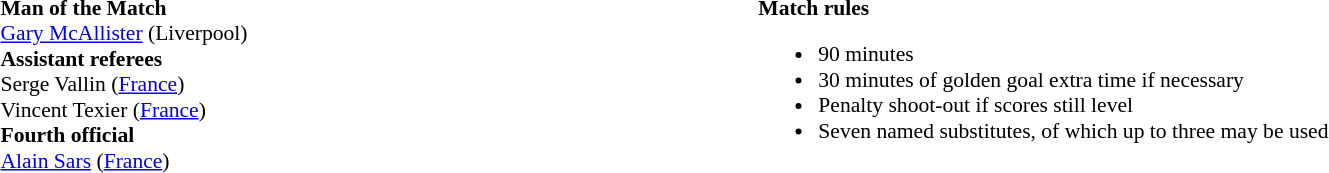<table width=100% style="font-size:90%">
<tr>
<td><br><strong>Man of the Match</strong>
<br><a href='#'>Gary McAllister</a> (Liverpool)
<br><strong>Assistant referees</strong>
<br>Serge Vallin (<a href='#'>France</a>)
<br>Vincent Texier (<a href='#'>France</a>)
<br><strong>Fourth official</strong>
<br><a href='#'>Alain Sars</a> (<a href='#'>France</a>)</td>
<td style="width:60%;vertical-align:top"><br><strong>Match rules</strong><ul><li>90 minutes</li><li>30 minutes of golden goal extra time if necessary</li><li>Penalty shoot-out if scores still level</li><li>Seven named substitutes, of which up to three may be used</li></ul></td>
</tr>
</table>
